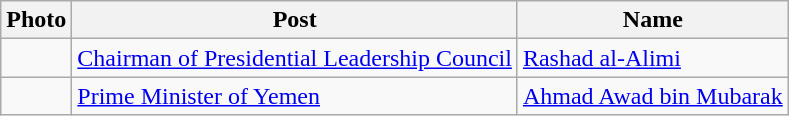<table class="wikitable">
<tr>
<th>Photo</th>
<th>Post</th>
<th>Name</th>
</tr>
<tr>
<td></td>
<td><a href='#'>Chairman of Presidential Leadership Council</a></td>
<td><a href='#'>Rashad al-Alimi</a></td>
</tr>
<tr>
<td></td>
<td><a href='#'>Prime Minister of Yemen</a></td>
<td><a href='#'>Ahmad Awad bin Mubarak</a></td>
</tr>
</table>
